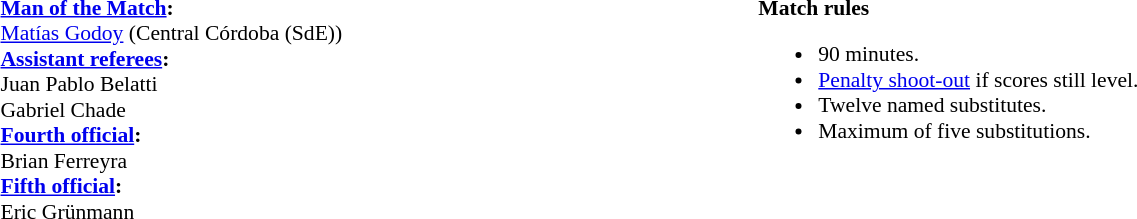<table width=100% style="font-size: 90%">
<tr>
<td><br><strong><a href='#'>Man of the Match</a>:</strong>
<br> <a href='#'>Matías Godoy</a> (Central Córdoba (SdE))<br><strong><a href='#'>Assistant referees</a>:</strong>
<br> Juan Pablo Belatti
<br> Gabriel Chade
<br><strong><a href='#'>Fourth official</a>:</strong>
<br> Brian Ferreyra
<br><strong><a href='#'>Fifth official</a>:</strong>
<br> Eric Grünmann</td>
<td style="width:60%; vertical-align:top"><br><strong>Match rules</strong><ul><li>90 minutes.</li><li><a href='#'>Penalty shoot-out</a> if scores still level.</li><li>Twelve named substitutes.</li><li>Maximum of five substitutions.</li></ul></td>
</tr>
</table>
